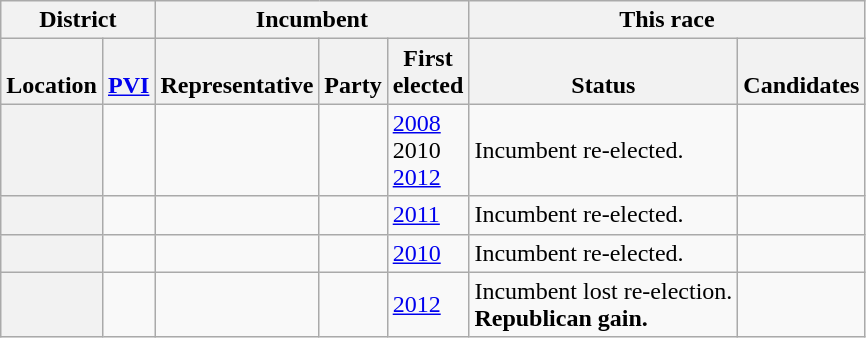<table class="wikitable sortable">
<tr valign=bottom>
<th colspan=2>District</th>
<th colspan=3>Incumbent</th>
<th colspan=2>This race</th>
</tr>
<tr valign=bottom>
<th>Location</th>
<th><a href='#'>PVI</a></th>
<th>Representative</th>
<th>Party</th>
<th>First<br>elected</th>
<th>Status</th>
<th>Candidates</th>
</tr>
<tr>
<th></th>
<td></td>
<td></td>
<td></td>
<td><a href='#'>2008</a><br>2010 <br><a href='#'>2012</a></td>
<td>Incumbent re-elected.</td>
<td nowrap></td>
</tr>
<tr>
<th></th>
<td></td>
<td></td>
<td></td>
<td><a href='#'>2011 </a></td>
<td>Incumbent re-elected.</td>
<td nowrap></td>
</tr>
<tr>
<th></th>
<td></td>
<td></td>
<td></td>
<td><a href='#'>2010</a></td>
<td>Incumbent re-elected.</td>
<td nowrap></td>
</tr>
<tr>
<th></th>
<td></td>
<td></td>
<td></td>
<td><a href='#'>2012</a></td>
<td>Incumbent lost re-election.<br><strong>Republican gain.</strong></td>
<td nowrap></td>
</tr>
</table>
